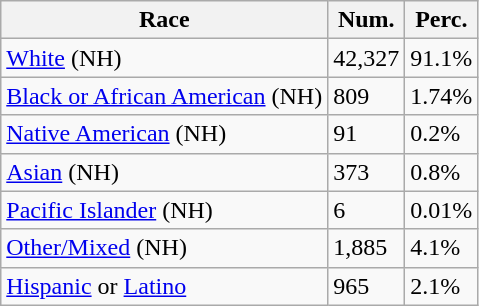<table class="wikitable">
<tr>
<th>Race</th>
<th>Num.</th>
<th>Perc.</th>
</tr>
<tr>
<td><a href='#'>White</a> (NH)</td>
<td>42,327</td>
<td>91.1%</td>
</tr>
<tr>
<td><a href='#'>Black or African American</a> (NH)</td>
<td>809</td>
<td>1.74%</td>
</tr>
<tr>
<td><a href='#'>Native American</a> (NH)</td>
<td>91</td>
<td>0.2%</td>
</tr>
<tr>
<td><a href='#'>Asian</a> (NH)</td>
<td>373</td>
<td>0.8%</td>
</tr>
<tr>
<td><a href='#'>Pacific Islander</a> (NH)</td>
<td>6</td>
<td>0.01%</td>
</tr>
<tr>
<td><a href='#'>Other/Mixed</a> (NH)</td>
<td>1,885</td>
<td>4.1%</td>
</tr>
<tr>
<td><a href='#'>Hispanic</a> or <a href='#'>Latino</a></td>
<td>965</td>
<td>2.1%</td>
</tr>
</table>
